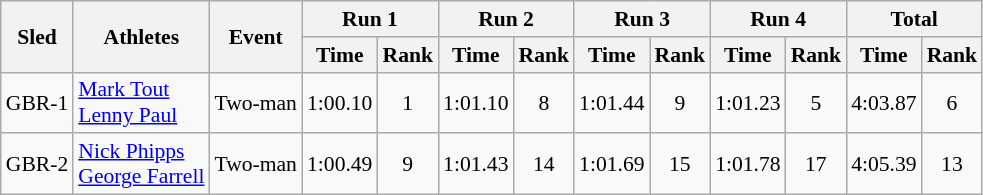<table class="wikitable" border="1" style="font-size:90%">
<tr>
<th rowspan="2">Sled</th>
<th rowspan="2">Athletes</th>
<th rowspan="2">Event</th>
<th colspan="2">Run 1</th>
<th colspan="2">Run 2</th>
<th colspan="2">Run 3</th>
<th colspan="2">Run 4</th>
<th colspan="2">Total</th>
</tr>
<tr>
<th>Time</th>
<th>Rank</th>
<th>Time</th>
<th>Rank</th>
<th>Time</th>
<th>Rank</th>
<th>Time</th>
<th>Rank</th>
<th>Time</th>
<th>Rank</th>
</tr>
<tr>
<td align="center">GBR-1</td>
<td><a href='#'>Mark Tout</a><br><a href='#'>Lenny Paul</a></td>
<td>Two-man</td>
<td align="center">1:00.10</td>
<td align="center">1</td>
<td align="center">1:01.10</td>
<td align="center">8</td>
<td align="center">1:01.44</td>
<td align="center">9</td>
<td align="center">1:01.23</td>
<td align="center">5</td>
<td align="center">4:03.87</td>
<td align="center">6</td>
</tr>
<tr>
<td align="center">GBR-2</td>
<td><a href='#'>Nick Phipps</a><br><a href='#'>George Farrell</a></td>
<td>Two-man</td>
<td align="center">1:00.49</td>
<td align="center">9</td>
<td align="center">1:01.43</td>
<td align="center">14</td>
<td align="center">1:01.69</td>
<td align="center">15</td>
<td align="center">1:01.78</td>
<td align="center">17</td>
<td align="center">4:05.39</td>
<td align="center">13</td>
</tr>
</table>
